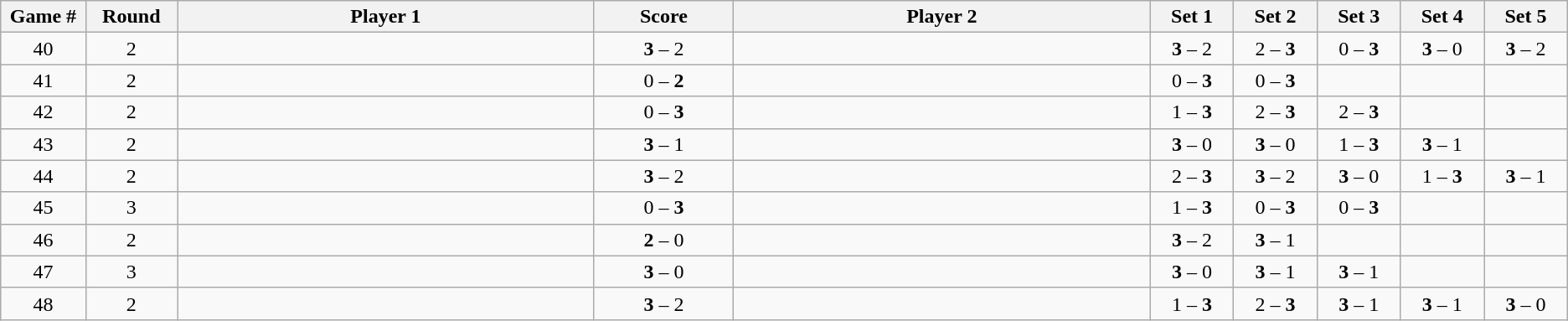<table class="wikitable">
<tr>
<th width="2%">Game #</th>
<th width="2%">Round</th>
<th width="15%">Player 1</th>
<th width="5%">Score</th>
<th width="15%">Player 2</th>
<th width="3%">Set 1</th>
<th width="3%">Set 2</th>
<th width="3%">Set 3</th>
<th width="3%">Set 4</th>
<th width="3%">Set 5</th>
</tr>
<tr style=text-align:center;"background:#;">
<td>40</td>
<td>2</td>
<td></td>
<td><strong>3</strong> – 2</td>
<td></td>
<td><strong>3</strong> – 2</td>
<td>2 – <strong>3</strong></td>
<td>0 – <strong>3</strong></td>
<td><strong>3</strong> – 0</td>
<td><strong>3</strong> – 2</td>
</tr>
<tr style=text-align:center;"background:#;">
<td>41</td>
<td>2</td>
<td></td>
<td>0 – <strong>2</strong></td>
<td></td>
<td>0 – <strong>3</strong></td>
<td>0 – <strong>3</strong></td>
<td></td>
<td></td>
<td></td>
</tr>
<tr style=text-align:center;"background:#;">
<td>42</td>
<td>2</td>
<td></td>
<td>0 – <strong>3</strong></td>
<td></td>
<td>1 – <strong>3</strong></td>
<td>2 – <strong>3</strong></td>
<td>2 – <strong>3</strong></td>
<td></td>
<td></td>
</tr>
<tr style=text-align:center;"background:#;">
<td>43</td>
<td>2</td>
<td></td>
<td><strong>3</strong>  – 1</td>
<td></td>
<td><strong>3</strong> – 0</td>
<td><strong>3</strong> – 0</td>
<td>1 – <strong>3</strong></td>
<td><strong>3</strong> – 1</td>
<td></td>
</tr>
<tr style=text-align:center;"background:#;">
<td>44</td>
<td>2</td>
<td></td>
<td><strong>3</strong> – 2</td>
<td></td>
<td>2 – <strong>3</strong></td>
<td><strong>3</strong> – 2</td>
<td><strong>3</strong> – 0</td>
<td>1 – <strong>3</strong></td>
<td><strong>3</strong> – 1</td>
</tr>
<tr style=text-align:center;"background:#;">
<td>45</td>
<td>3</td>
<td></td>
<td>0 – <strong>3</strong></td>
<td></td>
<td>1 – <strong>3</strong></td>
<td>0 – <strong>3</strong></td>
<td>0 – <strong>3</strong></td>
<td></td>
<td></td>
</tr>
<tr style=text-align:center;"background:#;">
<td>46</td>
<td>2</td>
<td></td>
<td><strong>2</strong> – 0</td>
<td></td>
<td><strong>3</strong> – 2</td>
<td><strong>3</strong> – 1</td>
<td></td>
<td></td>
<td></td>
</tr>
<tr style=text-align:center;"background:#;">
<td>47</td>
<td>3</td>
<td></td>
<td><strong>3</strong> – 0</td>
<td></td>
<td><strong>3</strong> – 0</td>
<td><strong>3</strong> – 1</td>
<td><strong>3</strong> – 1</td>
<td></td>
<td></td>
</tr>
<tr style=text-align:center;"background:#;">
<td>48</td>
<td>2</td>
<td></td>
<td><strong>3</strong> – 2</td>
<td></td>
<td>1 – <strong>3</strong></td>
<td>2 – <strong>3</strong></td>
<td><strong>3</strong> – 1</td>
<td><strong>3</strong> – 1</td>
<td><strong>3</strong> – 0</td>
</tr>
</table>
